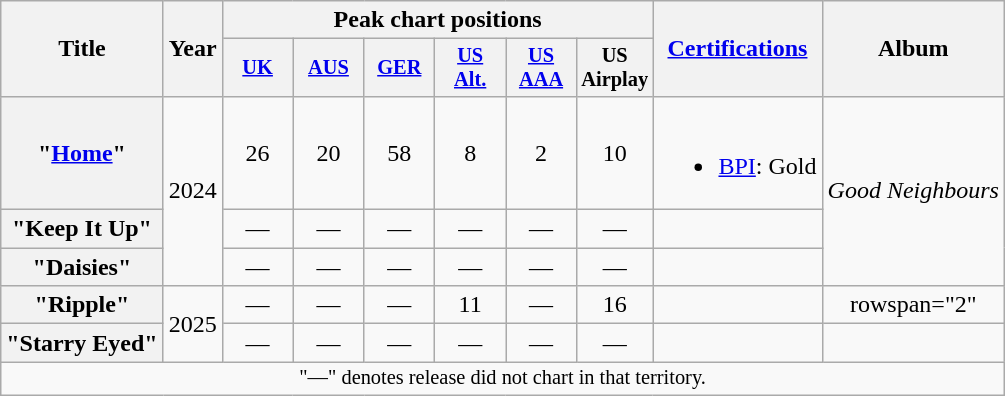<table class="wikitable plainrowheaders" style="text-align:center;">
<tr>
<th scope="col" rowspan="2">Title</th>
<th scope="col" rowspan="2">Year</th>
<th scope="col" colspan="6">Peak chart positions</th>
<th scope="col" rowspan="2"><a href='#'>Certifications</a></th>
<th scope="col" rowspan="2">Album</th>
</tr>
<tr>
<th scope="col" style="width:3em;font-size:85%"><a href='#'>UK</a><br></th>
<th scope="col" style="width:3em;font-size:85%;"><a href='#'>AUS</a><br></th>
<th scope="col" style="width:3em;font-size:85%;"><a href='#'>GER</a><br></th>
<th scope="col" style="width:3em;font-size:85%;"><a href='#'>US<br>Alt.</a><br></th>
<th scope="col" style="width:3em;font-size:85%;"><a href='#'>US<br>AAA</a></th>
<th scope="col" style="width:3em;font-size:85%;">US<br>Airplay</th>
</tr>
<tr>
<th scope="row">"<a href='#'>Home</a>"</th>
<td rowspan="3">2024</td>
<td>26</td>
<td>20</td>
<td>58</td>
<td>8</td>
<td>2</td>
<td>10</td>
<td><br><ul><li><a href='#'>BPI</a>: Gold</li></ul></td>
<td rowspan="3"><em>Good Neighbours</em></td>
</tr>
<tr>
<th scope="row">"Keep It Up"</th>
<td>—</td>
<td>—</td>
<td>—</td>
<td>—</td>
<td>—</td>
<td>—</td>
<td></td>
</tr>
<tr>
<th scope="row">"Daisies"</th>
<td>—</td>
<td>—</td>
<td>—</td>
<td>—</td>
<td>—</td>
<td>—</td>
<td></td>
</tr>
<tr>
<th scope="row">"Ripple"</th>
<td rowspan="2">2025</td>
<td>—</td>
<td>—</td>
<td>—</td>
<td>11</td>
<td>—</td>
<td>16</td>
<td></td>
<td>rowspan="2" </td>
</tr>
<tr>
<th scope="row">"Starry Eyed"</th>
<td>—</td>
<td>—</td>
<td>—</td>
<td>—</td>
<td>—</td>
<td>—</td>
<td></td>
</tr>
<tr>
<td colspan="10" style="font-size:85%">"—" denotes release did not chart in that territory.</td>
</tr>
</table>
